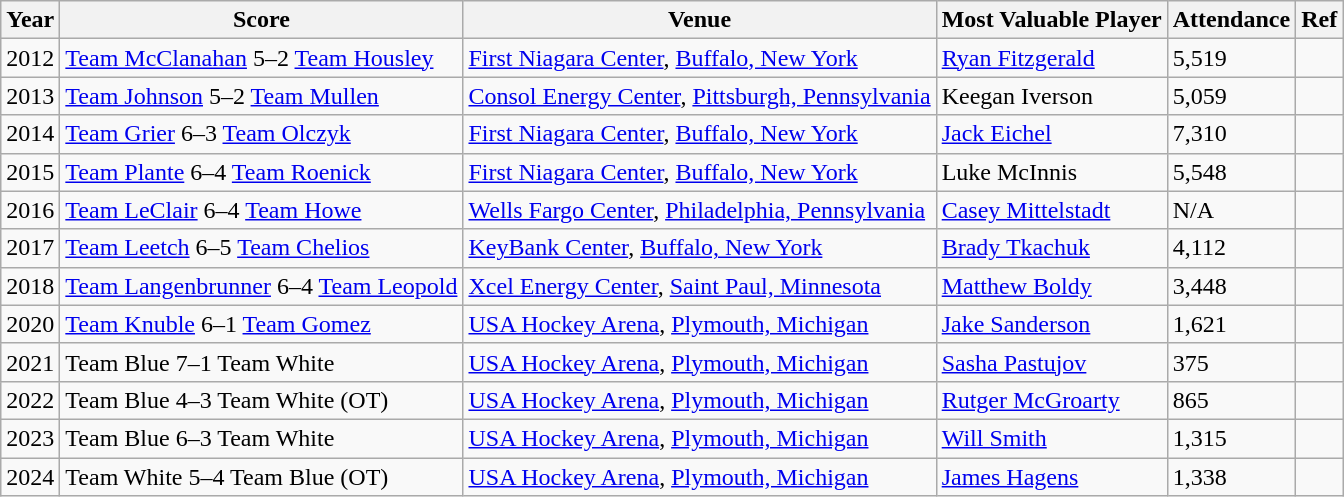<table class="wikitable">
<tr>
<th>Year</th>
<th>Score</th>
<th>Venue</th>
<th>Most Valuable Player</th>
<th>Attendance</th>
<th>Ref</th>
</tr>
<tr>
<td>2012</td>
<td><a href='#'>Team McClanahan</a> 5–2 <a href='#'>Team Housley</a></td>
<td><a href='#'>First Niagara Center</a>, <a href='#'>Buffalo, New York</a></td>
<td><a href='#'>Ryan Fitzgerald</a></td>
<td>5,519</td>
<td></td>
</tr>
<tr>
<td>2013</td>
<td><a href='#'>Team Johnson</a> 5–2 <a href='#'>Team Mullen</a></td>
<td><a href='#'>Consol Energy Center</a>, <a href='#'>Pittsburgh, Pennsylvania</a></td>
<td>Keegan Iverson</td>
<td>5,059</td>
<td></td>
</tr>
<tr>
<td>2014</td>
<td><a href='#'>Team Grier</a> 6–3 <a href='#'>Team Olczyk</a></td>
<td><a href='#'>First Niagara Center</a>, <a href='#'>Buffalo, New York</a></td>
<td><a href='#'>Jack Eichel</a></td>
<td>7,310</td>
<td></td>
</tr>
<tr>
<td>2015</td>
<td><a href='#'>Team Plante</a> 6–4 <a href='#'>Team Roenick</a></td>
<td><a href='#'>First Niagara Center</a>, <a href='#'>Buffalo, New York</a></td>
<td>Luke McInnis</td>
<td>5,548</td>
<td></td>
</tr>
<tr>
<td>2016</td>
<td><a href='#'>Team LeClair</a> 6–4 <a href='#'>Team Howe</a></td>
<td><a href='#'>Wells Fargo Center</a>, <a href='#'>Philadelphia, Pennsylvania</a></td>
<td><a href='#'>Casey Mittelstadt</a></td>
<td>N/A</td>
<td></td>
</tr>
<tr>
<td>2017</td>
<td><a href='#'>Team Leetch</a> 6–5 <a href='#'>Team Chelios</a></td>
<td><a href='#'>KeyBank Center</a>, <a href='#'>Buffalo, New York</a></td>
<td><a href='#'>Brady Tkachuk</a></td>
<td>4,112</td>
<td></td>
</tr>
<tr>
<td>2018</td>
<td><a href='#'>Team Langenbrunner</a> 6–4 <a href='#'>Team Leopold</a></td>
<td><a href='#'>Xcel Energy Center</a>, <a href='#'>Saint Paul, Minnesota</a></td>
<td><a href='#'>Matthew Boldy</a></td>
<td>3,448</td>
<td></td>
</tr>
<tr>
<td>2020</td>
<td><a href='#'>Team Knuble</a> 6–1 <a href='#'>Team Gomez</a></td>
<td><a href='#'>USA Hockey Arena</a>, <a href='#'>Plymouth, Michigan</a></td>
<td><a href='#'>Jake Sanderson</a></td>
<td>1,621</td>
<td></td>
</tr>
<tr>
<td>2021</td>
<td>Team Blue 7–1 Team White</td>
<td><a href='#'>USA Hockey Arena</a>, <a href='#'>Plymouth, Michigan</a></td>
<td><a href='#'>Sasha Pastujov</a></td>
<td>375</td>
<td></td>
</tr>
<tr>
<td>2022</td>
<td>Team Blue 4–3 Team White (OT)</td>
<td><a href='#'>USA Hockey Arena</a>, <a href='#'>Plymouth, Michigan</a></td>
<td><a href='#'>Rutger McGroarty</a></td>
<td>865</td>
<td></td>
</tr>
<tr>
<td>2023</td>
<td>Team Blue 6–3 Team White</td>
<td><a href='#'>USA Hockey Arena</a>, <a href='#'>Plymouth, Michigan</a></td>
<td><a href='#'>Will Smith</a></td>
<td>1,315</td>
<td></td>
</tr>
<tr>
<td>2024</td>
<td>Team White 5–4 Team Blue (OT)</td>
<td><a href='#'>USA Hockey Arena</a>, <a href='#'>Plymouth, Michigan</a></td>
<td><a href='#'>James Hagens</a></td>
<td>1,338</td>
<td></td>
</tr>
</table>
